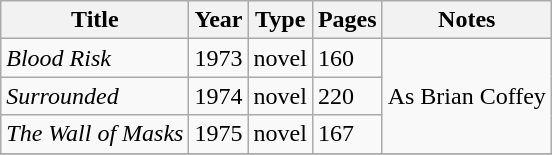<table class="wikitable sortable">
<tr>
<th>Title</th>
<th>Year</th>
<th>Type</th>
<th>Pages</th>
<th>Notes</th>
</tr>
<tr>
<td><em>Blood Risk</em></td>
<td>1973</td>
<td>novel</td>
<td>160</td>
<td rowspan=3>As Brian Coffey</td>
</tr>
<tr>
<td><em>Surrounded</em></td>
<td>1974</td>
<td>novel</td>
<td>220</td>
</tr>
<tr>
<td><em>The Wall of Masks</em></td>
<td>1975</td>
<td>novel</td>
<td>167</td>
</tr>
<tr>
</tr>
</table>
